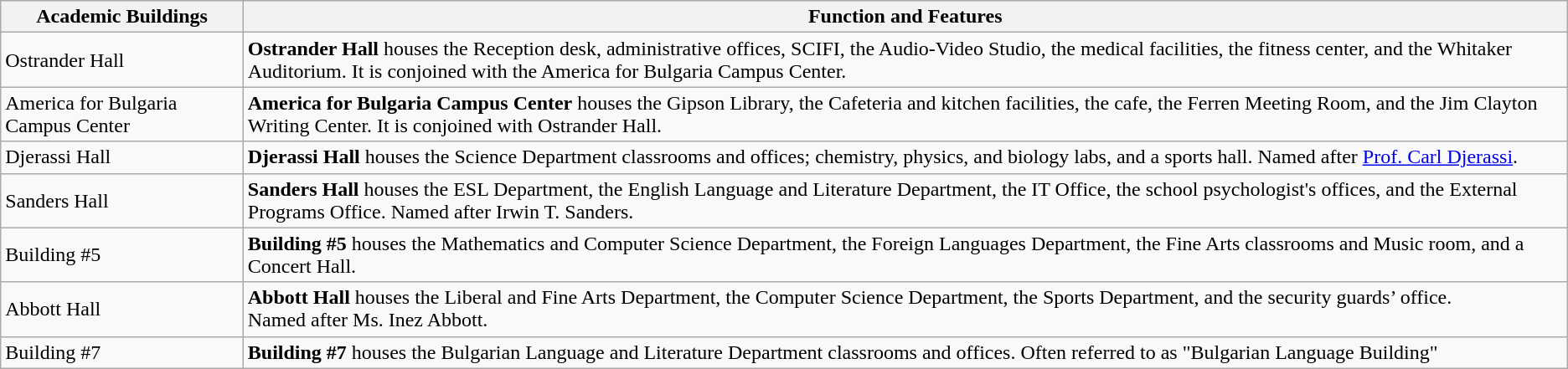<table class="wikitable">
<tr>
<th><strong>Academic Buildings</strong></th>
<th>Function and Features</th>
</tr>
<tr>
<td>Ostrander Hall</td>
<td><strong>Ostrander Hall</strong> houses the Reception desk, administrative offices, SCIFI, the Audio-Video Studio, the medical facilities, the fitness center, and the Whitaker Auditorium. It is conjoined with the America for Bulgaria Campus Center.</td>
</tr>
<tr>
<td>America for Bulgaria Campus Center</td>
<td><strong>America for Bulgaria Campus Center</strong> houses the Gipson Library, the Cafeteria and kitchen facilities, the cafe, the Ferren Meeting Room, and the Jim Clayton Writing Center. It is conjoined with Ostrander Hall.</td>
</tr>
<tr>
<td>Djerassi Hall</td>
<td><strong>Djerassi Hall</strong> houses the Science Department classrooms and offices; chemistry, physics, and biology labs, and a sports hall. Named after <a href='#'>Prof. Carl Djerassi</a>.</td>
</tr>
<tr>
<td>Sanders Hall</td>
<td><strong>Sanders Hall</strong> houses the ESL Department, the English Language and Literature Department, the IT Office, the school psychologist's offices, and the External Programs Office. Named after Irwin T. Sanders.</td>
</tr>
<tr>
<td>Building #5</td>
<td><strong>Building #5</strong> houses the Mathematics and Computer Science Department, the Foreign Languages Department, the Fine Arts classrooms and Music room, and a Concert Hall.</td>
</tr>
<tr>
<td>Abbott Hall</td>
<td><strong>Abbott Hall</strong> houses the Liberal and Fine Arts Department, the Computer Science Department, the Sports Department, and the security guards’ office.<br>Named after Ms. Inez Abbott.</td>
</tr>
<tr>
<td>Building #7</td>
<td><strong>Building #7</strong> houses the Bulgarian Language and Literature Department classrooms and offices. Often referred to as "Bulgarian Language Building"</td>
</tr>
</table>
